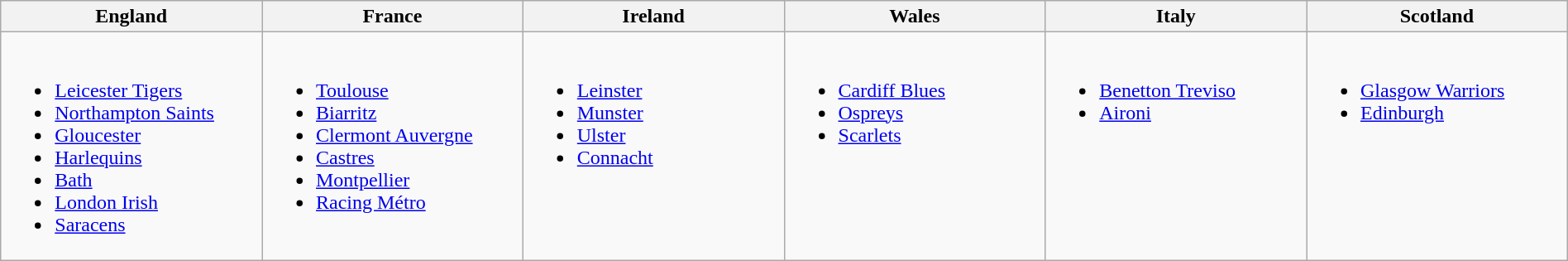<table class="wikitable" style="width:100%;">
<tr>
<th width=16%>England</th>
<th width=16%>France</th>
<th width=16%>Ireland</th>
<th width=16%>Wales</th>
<th width=16%>Italy</th>
<th width=16%>Scotland</th>
</tr>
<tr valign=top>
<td><br><ul><li><a href='#'>Leicester Tigers</a></li><li><a href='#'>Northampton Saints</a></li><li><a href='#'>Gloucester</a></li><li><a href='#'>Harlequins</a></li><li><a href='#'>Bath</a></li><li><a href='#'>London Irish</a></li><li><a href='#'>Saracens</a></li></ul></td>
<td><br><ul><li><a href='#'>Toulouse</a></li><li><a href='#'>Biarritz</a></li><li><a href='#'>Clermont Auvergne</a></li><li><a href='#'>Castres</a></li><li><a href='#'>Montpellier</a></li><li><a href='#'>Racing Métro</a></li></ul></td>
<td><br><ul><li><a href='#'>Leinster</a></li><li><a href='#'>Munster</a></li><li><a href='#'>Ulster</a></li><li><a href='#'>Connacht</a></li></ul></td>
<td><br><ul><li><a href='#'>Cardiff Blues</a></li><li><a href='#'>Ospreys</a></li><li><a href='#'>Scarlets</a></li></ul></td>
<td><br><ul><li><a href='#'>Benetton Treviso</a></li><li><a href='#'>Aironi</a></li></ul></td>
<td><br><ul><li><a href='#'>Glasgow Warriors</a></li><li><a href='#'>Edinburgh</a></li></ul></td>
</tr>
</table>
